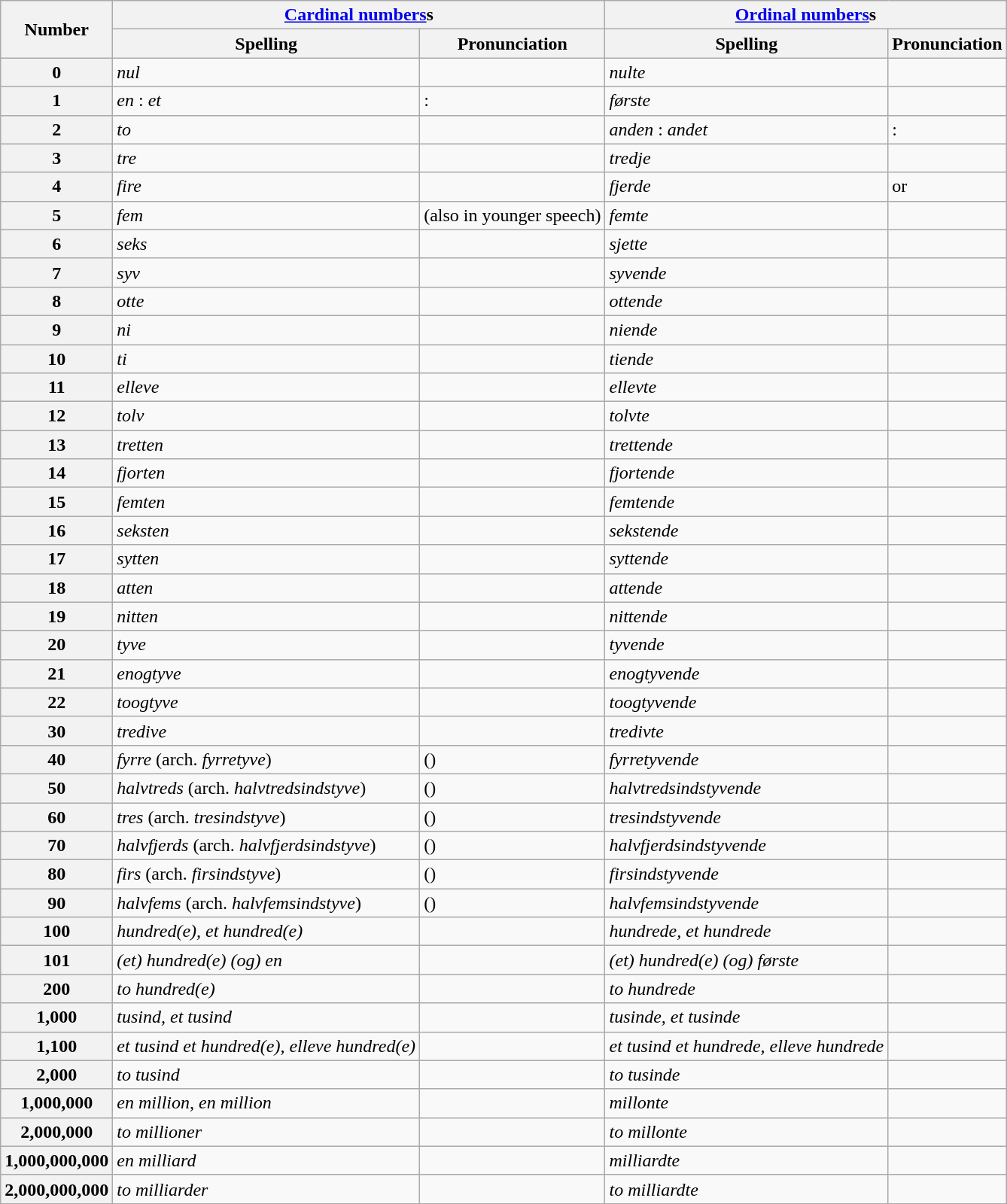<table class="wikitable">
<tr>
<th rowspan=2>Number</th>
<th colspan=2><a href='#'>Cardinal numbers</a>s</th>
<th colspan=2><a href='#'>Ordinal numbers</a>s</th>
</tr>
<tr>
<th>Spelling</th>
<th>Pronunciation</th>
<th>Spelling</th>
<th>Pronunciation</th>
</tr>
<tr>
<th>0</th>
<td><em>nul</em></td>
<td></td>
<td><em>nulte</em></td>
<td></td>
</tr>
<tr>
<th>1</th>
<td><em>en</em> : <em>et</em></td>
<td> : </td>
<td><em>første</em></td>
<td></td>
</tr>
<tr>
<th>2</th>
<td><em>to</em></td>
<td></td>
<td><em>anden</em> : <em>andet</em></td>
<td> : </td>
</tr>
<tr>
<th>3</th>
<td><em>tre</em></td>
<td></td>
<td><em>tredje</em></td>
<td></td>
</tr>
<tr>
<th>4</th>
<td><em>fire</em></td>
<td></td>
<td><em>fjerde</em></td>
<td> or </td>
</tr>
<tr>
<th>5</th>
<td><em>fem</em></td>
<td> (also  in younger speech)</td>
<td><em>femte</em></td>
<td></td>
</tr>
<tr>
<th>6</th>
<td><em>seks</em></td>
<td></td>
<td><em>sjette</em></td>
<td></td>
</tr>
<tr>
<th>7</th>
<td><em>syv</em></td>
<td></td>
<td><em>syvende</em></td>
<td></td>
</tr>
<tr>
<th>8</th>
<td><em>otte</em></td>
<td></td>
<td><em>ottende</em></td>
<td></td>
</tr>
<tr>
<th>9</th>
<td><em>ni</em></td>
<td></td>
<td><em>niende</em></td>
<td></td>
</tr>
<tr>
<th>10</th>
<td><em>ti</em></td>
<td></td>
<td><em>tiende</em></td>
<td></td>
</tr>
<tr>
<th>11</th>
<td><em>elleve</em></td>
<td></td>
<td><em>ellevte</em></td>
<td></td>
</tr>
<tr>
<th>12</th>
<td><em>tolv</em></td>
<td></td>
<td><em>tolvte</em></td>
<td></td>
</tr>
<tr>
<th>13</th>
<td><em>tretten</em></td>
<td></td>
<td><em>trettende</em></td>
<td></td>
</tr>
<tr>
<th>14</th>
<td><em>fjorten</em></td>
<td></td>
<td><em>fjortende</em></td>
<td></td>
</tr>
<tr>
<th>15</th>
<td><em>femten</em></td>
<td></td>
<td><em>femtende</em></td>
<td></td>
</tr>
<tr>
<th>16</th>
<td><em>seksten</em></td>
<td></td>
<td><em>sekstende</em></td>
<td></td>
</tr>
<tr>
<th>17</th>
<td><em>sytten</em></td>
<td></td>
<td><em>syttende</em></td>
<td></td>
</tr>
<tr>
<th>18</th>
<td><em>atten</em></td>
<td></td>
<td><em>attende</em></td>
<td></td>
</tr>
<tr>
<th>19</th>
<td><em>nitten</em></td>
<td></td>
<td><em>nittende</em></td>
<td></td>
</tr>
<tr>
<th>20</th>
<td><em>tyve</em></td>
<td></td>
<td><em>tyvende</em></td>
<td></td>
</tr>
<tr>
<th>21</th>
<td><em>enogtyve</em></td>
<td></td>
<td><em>enogtyvende</em></td>
<td></td>
</tr>
<tr>
<th>22</th>
<td><em>toogtyve</em></td>
<td></td>
<td><em>toogtyvende</em></td>
<td></td>
</tr>
<tr>
<th>30</th>
<td><em>tredive</em></td>
<td></td>
<td><em>tredivte</em></td>
<td></td>
</tr>
<tr>
<th>40</th>
<td><em>fyrre</em> (arch. <em>fyrretyve</em>)</td>
<td> ()</td>
<td><em>fyrretyvende</em></td>
<td></td>
</tr>
<tr>
<th>50</th>
<td><em>halvtreds</em> (arch. <em>halvtredsindstyve</em>)</td>
<td> ()</td>
<td><em>halvtredsindstyvende</em></td>
<td></td>
</tr>
<tr>
<th>60</th>
<td><em>tres</em> (arch. <em>tresindstyve</em>)</td>
<td> ()</td>
<td><em>tresindstyvende</em></td>
<td></td>
</tr>
<tr>
<th>70</th>
<td><em>halvfjerds</em> (arch. <em>halvfjerdsindstyve</em>)</td>
<td> ()</td>
<td><em>halvfjerdsindstyvende</em></td>
<td></td>
</tr>
<tr>
<th>80</th>
<td><em>firs</em> (arch. <em>firsindstyve</em>)</td>
<td> ()</td>
<td><em>firsindstyvende</em></td>
<td></td>
</tr>
<tr>
<th>90</th>
<td><em>halvfems</em> (arch. <em>halvfemsindstyve</em>)</td>
<td> ()</td>
<td><em>halvfemsindstyvende</em></td>
<td></td>
</tr>
<tr>
<th>100</th>
<td><em>hundred(e), et hundred(e)</em></td>
<td></td>
<td><em>hundrede, et hundrede</em></td>
<td></td>
</tr>
<tr>
<th>101</th>
<td><em>(et) hundred(e) (og) en</em></td>
<td></td>
<td><em>(et) hundred(e) (og) første</em></td>
<td></td>
</tr>
<tr>
<th>200</th>
<td><em>to hundred(e)</em></td>
<td></td>
<td><em>to hundrede</em></td>
<td></td>
</tr>
<tr>
<th>1,000</th>
<td><em>tusind, et tusind</em></td>
<td></td>
<td><em>tusinde, et tusinde</em></td>
<td></td>
</tr>
<tr>
<th>1,100</th>
<td><em>et tusind et hundred(e), elleve hundred(e)</em></td>
<td></td>
<td><em>et tusind et hundrede, elleve hundrede</em></td>
<td></td>
</tr>
<tr>
<th>2,000</th>
<td><em>to tusind</em></td>
<td></td>
<td><em>to tusinde</em></td>
<td></td>
</tr>
<tr>
<th>1,000,000</th>
<td><em>en million, en million</em></td>
<td></td>
<td><em>millonte</em></td>
<td></td>
</tr>
<tr>
<th>2,000,000</th>
<td><em>to millioner</em></td>
<td></td>
<td><em>to millonte</em></td>
<td></td>
</tr>
<tr>
<th>1,000,000,000</th>
<td><em>en milliard</em></td>
<td></td>
<td><em>milliardte</em></td>
<td></td>
</tr>
<tr>
<th>2,000,000,000</th>
<td><em>to milliarder</em></td>
<td></td>
<td><em>to milliardte</em></td>
<td></td>
</tr>
</table>
